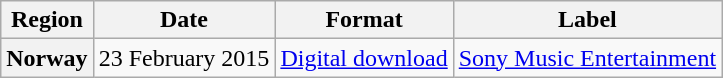<table class="wikitable plainrowheaders">
<tr>
<th scope="col">Region</th>
<th scope="col">Date</th>
<th scope="col">Format</th>
<th scope="col">Label</th>
</tr>
<tr>
<th scope="row">Norway</th>
<td>23 February 2015</td>
<td><a href='#'>Digital download</a></td>
<td><a href='#'>Sony Music Entertainment</a></td>
</tr>
</table>
